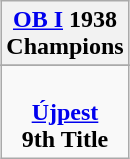<table class="wikitable" style="text-align: center; margin: 0 auto;">
<tr>
<th><a href='#'>OB I</a> 1938<br>Champions</th>
</tr>
<tr>
</tr>
<tr>
<td> <br><strong><a href='#'>Újpest</a></strong><br><strong>9th Title</strong></td>
</tr>
</table>
